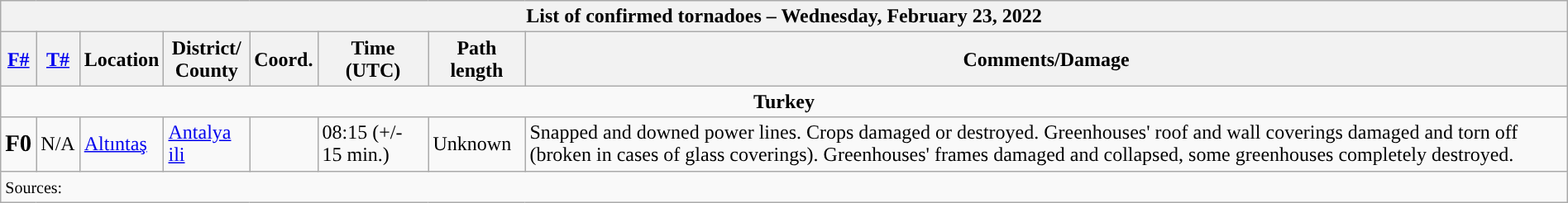<table class="wikitable collapsible" width="100%">
<tr>
<th colspan="8">List of confirmed tornadoes – Wednesday, February 23, 2022</th>
</tr>
<tr>
<th><a href='#'>F#</a></th>
<th><a href='#'>T#</a></th>
<th>Location</th>
<th>District/<br>County</th>
<th>Coord.</th>
<th>Time (UTC)</th>
<th>Path length</th>
<th>Comments/Damage</th>
</tr>
<tr>
<td colspan="8" align=center><strong>Turkey</strong></td>
</tr>
<tr>
<td><big><strong>F0</strong></big></td>
<td>N/A</td>
<td><a href='#'>Altıntaş</a></td>
<td><a href='#'>Antalya ili</a></td>
<td></td>
<td>08:15 (+/- 15 min.)</td>
<td>Unknown</td>
<td>Snapped and downed power lines. Crops damaged or destroyed. Greenhouses' roof and wall coverings damaged and torn off (broken in cases of glass coverings). Greenhouses' frames damaged and collapsed, some greenhouses completely destroyed.</td>
</tr>
<tr>
<td colspan="8"><small>Sources:  </small></td>
</tr>
</table>
